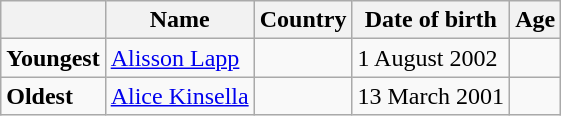<table class="wikitable">
<tr>
<th></th>
<th><strong>Name</strong></th>
<th><strong>Country</strong></th>
<th><strong>Date of birth</strong></th>
<th><strong>Age</strong></th>
</tr>
<tr>
<td><strong>Youngest</strong></td>
<td><a href='#'>Alisson Lapp</a></td>
<td></td>
<td>1 August 2002</td>
<td></td>
</tr>
<tr>
<td><strong>Oldest</strong></td>
<td><a href='#'>Alice Kinsella</a></td>
<td></td>
<td>13 March 2001</td>
<td></td>
</tr>
</table>
